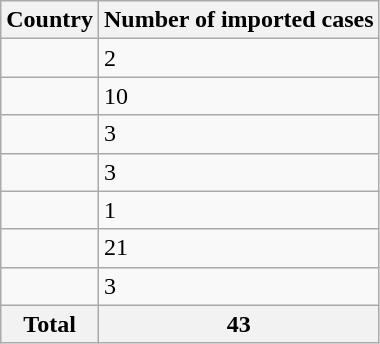<table class="wikitable sortable col3der">
<tr>
<th>Country</th>
<th>Number of imported cases</th>
</tr>
<tr>
<td></td>
<td>2</td>
</tr>
<tr>
<td></td>
<td>10</td>
</tr>
<tr>
<td></td>
<td>3</td>
</tr>
<tr>
<td></td>
<td>3</td>
</tr>
<tr>
<td></td>
<td>1</td>
</tr>
<tr>
<td></td>
<td>21</td>
</tr>
<tr>
<td></td>
<td>3</td>
</tr>
<tr>
<th>Total</th>
<th>43</th>
</tr>
</table>
